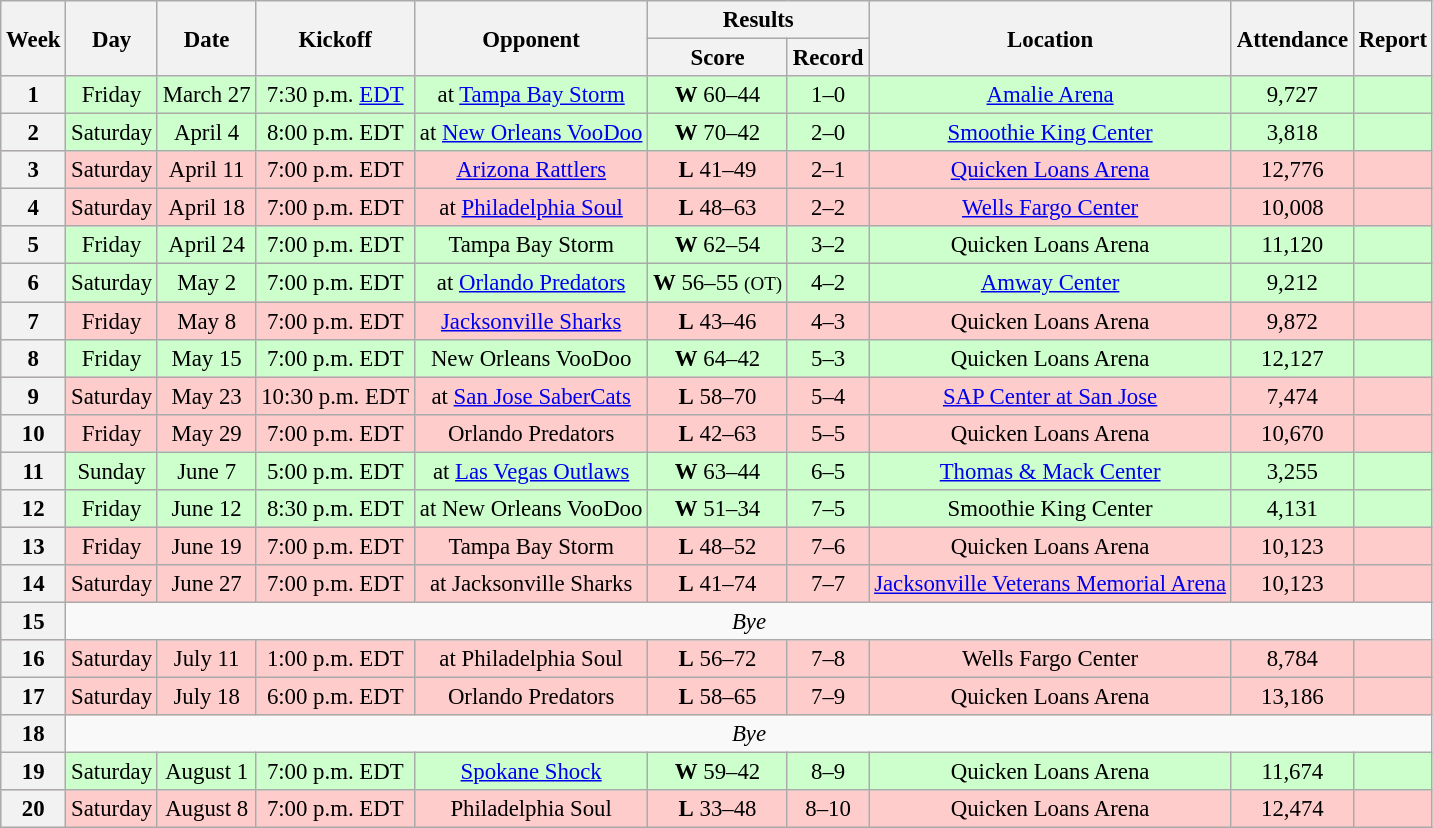<table class="wikitable" style="font-size: 95%;">
<tr>
<th rowspan=2>Week</th>
<th rowspan=2>Day</th>
<th rowspan=2>Date</th>
<th rowspan=2>Kickoff</th>
<th rowspan=2>Opponent</th>
<th colspan=2>Results</th>
<th rowspan=2>Location</th>
<th rowspan=2>Attendance</th>
<th rowspan=2>Report</th>
</tr>
<tr>
<th>Score</th>
<th>Record</th>
</tr>
<tr style=background:#ccffcc>
<th align="center"><strong>1</strong></th>
<td align="center">Friday</td>
<td align="center">March 27</td>
<td align="center">7:30 p.m. <a href='#'>EDT</a></td>
<td align="center">at <a href='#'>Tampa Bay Storm</a></td>
<td align="center"><strong>W</strong> 60–44</td>
<td align="center">1–0</td>
<td align="center"><a href='#'>Amalie Arena</a></td>
<td align="center">9,727</td>
<td align="center"></td>
</tr>
<tr style=background:#ccffcc>
<th align="center"><strong>2</strong></th>
<td align="center">Saturday</td>
<td align="center">April 4</td>
<td align="center">8:00 p.m. EDT</td>
<td align="center">at <a href='#'>New Orleans VooDoo</a></td>
<td align="center"><strong>W</strong> 70–42</td>
<td align="center">2–0</td>
<td align="center"><a href='#'>Smoothie King Center</a></td>
<td align="center">3,818</td>
<td align="center"></td>
</tr>
<tr style=background:#ffcccc>
<th align="center"><strong>3</strong></th>
<td align="center">Saturday</td>
<td align="center">April 11</td>
<td align="center">7:00 p.m. EDT</td>
<td align="center"><a href='#'>Arizona Rattlers</a></td>
<td align="center"><strong>L</strong> 41–49</td>
<td align="center">2–1</td>
<td align="center"><a href='#'>Quicken Loans Arena</a></td>
<td align="center">12,776</td>
<td align="center"></td>
</tr>
<tr style=background:#ffcccc>
<th align="center"><strong>4</strong></th>
<td align="center">Saturday</td>
<td align="center">April 18</td>
<td align="center">7:00 p.m. EDT</td>
<td align="center">at <a href='#'>Philadelphia Soul</a></td>
<td align="center"><strong>L</strong> 48–63</td>
<td align="center">2–2</td>
<td align="center"><a href='#'>Wells Fargo Center</a></td>
<td align="center">10,008</td>
<td align="center"></td>
</tr>
<tr style=background:#ccffcc>
<th align="center"><strong>5</strong></th>
<td align="center">Friday</td>
<td align="center">April 24</td>
<td align="center">7:00 p.m. EDT</td>
<td align="center">Tampa Bay Storm</td>
<td align="center"><strong>W</strong> 62–54</td>
<td align="center">3–2</td>
<td align="center">Quicken Loans Arena</td>
<td align="center">11,120</td>
<td align="center"></td>
</tr>
<tr style=background:#ccffcc>
<th align="center"><strong>6</strong></th>
<td align="center">Saturday</td>
<td align="center">May 2</td>
<td align="center">7:00 p.m. EDT</td>
<td align="center">at <a href='#'>Orlando Predators</a></td>
<td align="center"><strong>W</strong> 56–55 <small>(OT)</small></td>
<td align="center">4–2</td>
<td align="center"><a href='#'>Amway Center</a></td>
<td align="center">9,212</td>
<td align="center"></td>
</tr>
<tr style=background:#ffcccc>
<th align="center"><strong>7</strong></th>
<td align="center">Friday</td>
<td align="center">May 8</td>
<td align="center">7:00 p.m. EDT</td>
<td align="center"><a href='#'>Jacksonville Sharks</a></td>
<td align="center"><strong>L</strong> 43–46</td>
<td align="center">4–3</td>
<td align="center">Quicken Loans Arena</td>
<td align="center">9,872</td>
<td align="center"></td>
</tr>
<tr style=background:#ccffcc>
<th align="center"><strong>8</strong></th>
<td align="center">Friday</td>
<td align="center">May 15</td>
<td align="center">7:00 p.m. EDT</td>
<td align="center">New Orleans VooDoo</td>
<td align="center"><strong>W</strong> 64–42</td>
<td align="center">5–3</td>
<td align="center">Quicken Loans Arena</td>
<td align="center">12,127</td>
<td align="center"></td>
</tr>
<tr style=background:#ffcccc>
<th align="center"><strong>9</strong></th>
<td align="center">Saturday</td>
<td align="center">May 23</td>
<td align="center">10:30 p.m. EDT</td>
<td align="center">at <a href='#'>San Jose SaberCats</a></td>
<td align="center"><strong>L</strong> 58–70</td>
<td align="center">5–4</td>
<td align="center"><a href='#'>SAP Center at San Jose</a></td>
<td align="center">7,474</td>
<td align="center"></td>
</tr>
<tr style=background:#ffcccc>
<th align="center"><strong>10</strong></th>
<td align="center">Friday</td>
<td align="center">May 29</td>
<td align="center">7:00 p.m. EDT</td>
<td align="center">Orlando Predators</td>
<td align="center"><strong>L</strong> 42–63</td>
<td align="center">5–5</td>
<td align="center">Quicken Loans Arena</td>
<td align="center">10,670</td>
<td align="center"></td>
</tr>
<tr style=background:#ccffcc>
<th align="center"><strong>11</strong></th>
<td align="center">Sunday</td>
<td align="center">June 7</td>
<td align="center">5:00 p.m. EDT</td>
<td align="center">at <a href='#'>Las Vegas Outlaws</a></td>
<td align="center"><strong>W</strong> 63–44</td>
<td align="center">6–5</td>
<td align="center"><a href='#'>Thomas & Mack Center</a></td>
<td align="center">3,255</td>
<td align="center"></td>
</tr>
<tr style=background:#ccffcc>
<th align="center"><strong>12</strong></th>
<td align="center">Friday</td>
<td align="center">June 12</td>
<td align="center">8:30 p.m. EDT</td>
<td align="center">at New Orleans VooDoo</td>
<td align="center"><strong>W</strong> 51–34</td>
<td align="center">7–5</td>
<td align="center">Smoothie King Center</td>
<td align="center">4,131</td>
<td align="center"></td>
</tr>
<tr style=background:#ffcccc>
<th align="center"><strong>13</strong></th>
<td align="center">Friday</td>
<td align="center">June 19</td>
<td align="center">7:00 p.m. EDT</td>
<td align="center">Tampa Bay Storm</td>
<td align="center"><strong>L</strong> 48–52</td>
<td align="center">7–6</td>
<td align="center">Quicken Loans Arena</td>
<td align="center">10,123</td>
<td align="center"></td>
</tr>
<tr style=background:#ffcccc>
<th align="center"><strong>14</strong></th>
<td align="center">Saturday</td>
<td align="center">June 27</td>
<td align="center">7:00 p.m. EDT</td>
<td align="center">at Jacksonville Sharks</td>
<td align="center"><strong>L</strong> 41–74</td>
<td align="center">7–7</td>
<td align="center"><a href='#'>Jacksonville Veterans Memorial Arena</a></td>
<td align="center">10,123</td>
<td align="center"></td>
</tr>
<tr style=>
<th align="center"><strong>15</strong></th>
<td colspan=10 align="center" valign="middle"><em>Bye</em></td>
</tr>
<tr style=background:#ffcccc>
<th align="center"><strong>16</strong></th>
<td align="center">Saturday</td>
<td align="center">July 11</td>
<td align="center">1:00 p.m. EDT</td>
<td align="center">at Philadelphia Soul</td>
<td align="center"><strong>L</strong> 56–72</td>
<td align="center">7–8</td>
<td align="center">Wells Fargo Center</td>
<td align="center">8,784</td>
<td align="center"></td>
</tr>
<tr style=background:#ffcccc>
<th align="center"><strong>17</strong></th>
<td align="center">Saturday</td>
<td align="center">July 18</td>
<td align="center">6:00 p.m. EDT</td>
<td align="center">Orlando Predators</td>
<td align="center"><strong>L</strong> 58–65</td>
<td align="center">7–9</td>
<td align="center">Quicken Loans Arena</td>
<td align="center">13,186</td>
<td align="center"></td>
</tr>
<tr style=>
<th align="center"><strong>18</strong></th>
<td colspan=10 align="center" valign="middle"><em>Bye</em></td>
</tr>
<tr style=background:#ccffcc>
<th align="center"><strong>19</strong></th>
<td align="center">Saturday</td>
<td align="center">August 1</td>
<td align="center">7:00 p.m. EDT</td>
<td align="center"><a href='#'>Spokane Shock</a></td>
<td align="center"><strong>W</strong> 59–42</td>
<td align="center">8–9</td>
<td align="center">Quicken Loans Arena</td>
<td align="center">11,674</td>
<td align="center"></td>
</tr>
<tr style=background:#ffcccc>
<th align="center"><strong>20</strong></th>
<td align="center">Saturday</td>
<td align="center">August 8</td>
<td align="center">7:00 p.m. EDT</td>
<td align="center">Philadelphia Soul</td>
<td align="center"><strong>L</strong> 33–48</td>
<td align="center">8–10</td>
<td align="center">Quicken Loans Arena</td>
<td align="center">12,474</td>
<td align="center"></td>
</tr>
</table>
